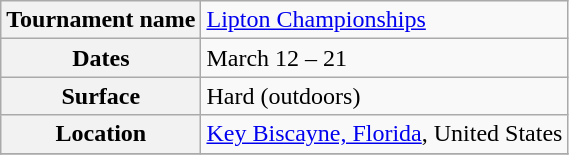<table class="wikitable">
<tr>
<th>Tournament name</th>
<td><a href='#'>Lipton Championships</a></td>
</tr>
<tr>
<th>Dates</th>
<td>March 12 – 21</td>
</tr>
<tr>
<th>Surface</th>
<td>Hard (outdoors)</td>
</tr>
<tr>
<th>Location</th>
<td><a href='#'>Key Biscayne, Florida</a>, United States</td>
</tr>
<tr>
</tr>
</table>
